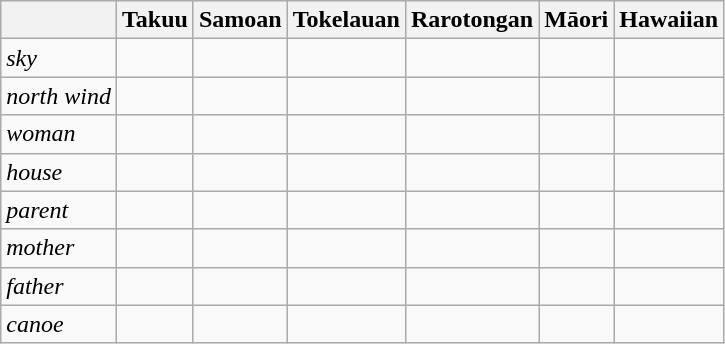<table class="wikitable" |>
<tr>
<th></th>
<th>Takuu</th>
<th>Samoan</th>
<th>Tokelauan</th>
<th>Rarotongan</th>
<th>Māori</th>
<th>Hawaiian</th>
</tr>
<tr>
<td><em>sky</em></td>
<td></td>
<td></td>
<td></td>
<td></td>
<td></td>
<td></td>
</tr>
<tr>
<td><em>north wind</em></td>
<td></td>
<td></td>
<td></td>
<td></td>
<td></td>
<td></td>
</tr>
<tr>
<td><em>woman</em></td>
<td></td>
<td></td>
<td></td>
<td></td>
<td></td>
<td></td>
</tr>
<tr>
<td><em>house</em></td>
<td></td>
<td></td>
<td></td>
<td></td>
<td></td>
<td></td>
</tr>
<tr>
<td><em>parent</em></td>
<td></td>
<td></td>
<td></td>
<td></td>
<td></td>
<td></td>
</tr>
<tr>
<td><em>mother</em></td>
<td></td>
<td></td>
<td></td>
<td></td>
<td></td>
<td></td>
</tr>
<tr>
<td><em>father</em></td>
<td></td>
<td></td>
<td></td>
<td></td>
<td></td>
<td></td>
</tr>
<tr>
<td><em>canoe</em></td>
<td></td>
<td></td>
<td></td>
<td></td>
<td></td>
<td></td>
</tr>
</table>
